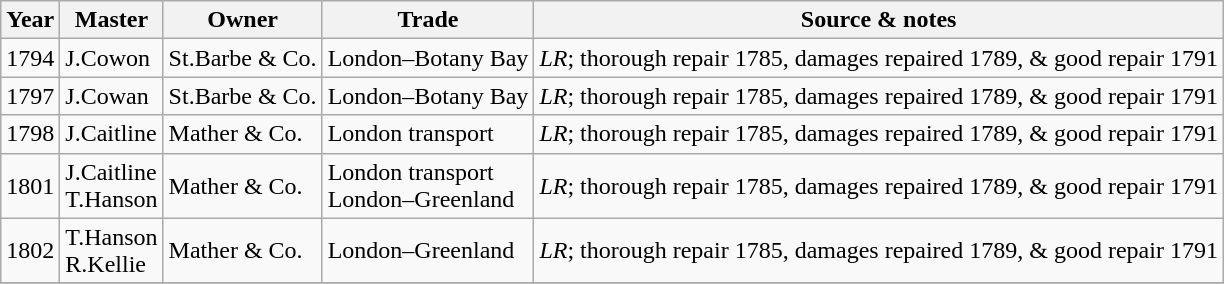<table class=" wikitable">
<tr>
<th>Year</th>
<th>Master</th>
<th>Owner</th>
<th>Trade</th>
<th>Source & notes</th>
</tr>
<tr>
<td>1794</td>
<td>J.Cowon</td>
<td>St.Barbe & Co.</td>
<td>London–Botany Bay</td>
<td><em>LR</em>; thorough repair 1785, damages repaired 1789, & good repair 1791</td>
</tr>
<tr>
<td>1797</td>
<td>J.Cowan</td>
<td>St.Barbe & Co.</td>
<td>London–Botany Bay</td>
<td><em>LR</em>; thorough repair 1785, damages repaired 1789, & good repair 1791</td>
</tr>
<tr>
<td>1798</td>
<td>J.Caitline</td>
<td>Mather & Co.</td>
<td>London transport</td>
<td><em>LR</em>; thorough repair 1785, damages repaired 1789, & good repair 1791</td>
</tr>
<tr>
<td>1801</td>
<td>J.Caitline<br>T.Hanson</td>
<td>Mather & Co.</td>
<td>London transport<br>London–Greenland</td>
<td><em>LR</em>; thorough repair 1785, damages repaired 1789, & good repair 1791</td>
</tr>
<tr>
<td>1802</td>
<td>T.Hanson<br>R.Kellie</td>
<td>Mather & Co.</td>
<td>London–Greenland</td>
<td><em>LR</em>; thorough repair 1785, damages repaired 1789, & good repair 1791</td>
</tr>
<tr>
</tr>
</table>
